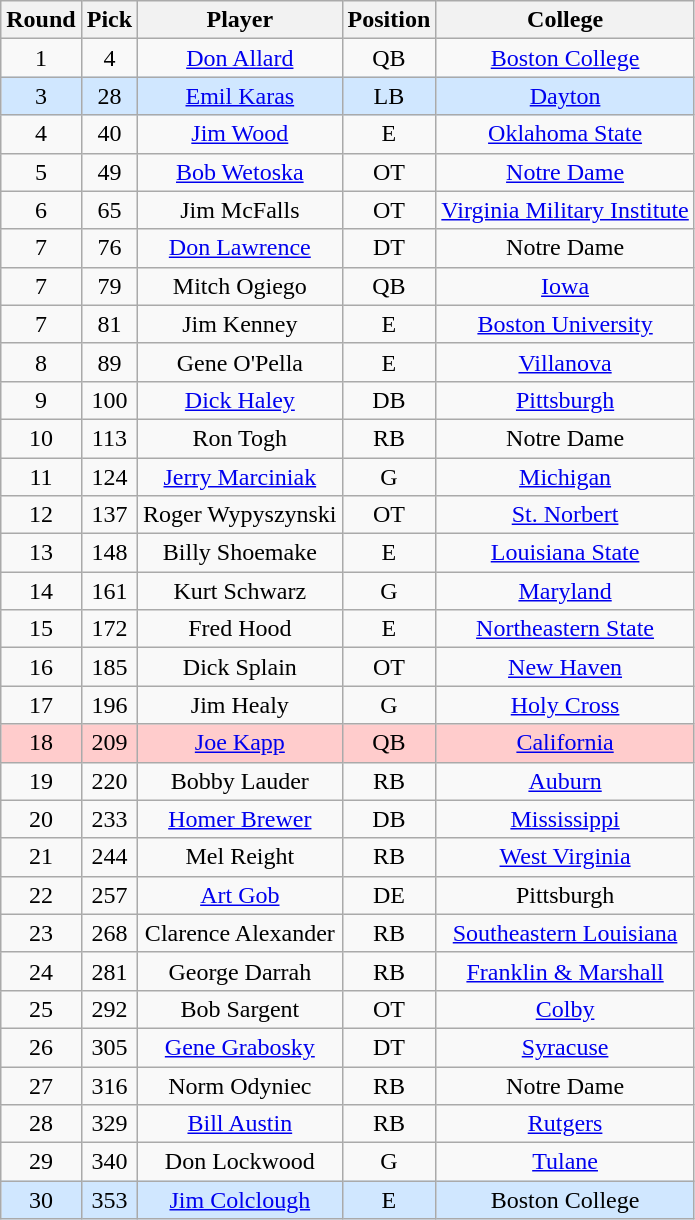<table class="wikitable sortable sortable"  style="text-align:center;">
<tr>
<th>Round</th>
<th>Pick</th>
<th>Player</th>
<th>Position</th>
<th>College</th>
</tr>
<tr>
<td>1</td>
<td>4</td>
<td><a href='#'>Don Allard</a></td>
<td>QB</td>
<td><a href='#'>Boston College</a></td>
</tr>
<tr style="background:#d0e7ff;">
<td>3</td>
<td>28</td>
<td><a href='#'>Emil Karas</a></td>
<td>LB</td>
<td><a href='#'>Dayton</a></td>
</tr>
<tr>
<td>4</td>
<td>40</td>
<td><a href='#'>Jim Wood</a></td>
<td>E</td>
<td><a href='#'>Oklahoma State</a></td>
</tr>
<tr>
<td>5</td>
<td>49</td>
<td><a href='#'>Bob Wetoska</a></td>
<td>OT</td>
<td><a href='#'>Notre Dame</a></td>
</tr>
<tr>
<td>6</td>
<td>65</td>
<td>Jim McFalls</td>
<td>OT</td>
<td><a href='#'>Virginia Military Institute</a></td>
</tr>
<tr>
<td>7</td>
<td>76</td>
<td><a href='#'>Don Lawrence</a></td>
<td>DT</td>
<td>Notre Dame</td>
</tr>
<tr>
<td>7</td>
<td>79</td>
<td>Mitch Ogiego</td>
<td>QB</td>
<td><a href='#'>Iowa</a></td>
</tr>
<tr>
<td>7</td>
<td>81</td>
<td>Jim Kenney</td>
<td>E</td>
<td><a href='#'>Boston University</a></td>
</tr>
<tr>
<td>8</td>
<td>89</td>
<td>Gene O'Pella</td>
<td>E</td>
<td><a href='#'>Villanova</a></td>
</tr>
<tr>
<td>9</td>
<td>100</td>
<td><a href='#'>Dick Haley</a></td>
<td>DB</td>
<td><a href='#'>Pittsburgh</a></td>
</tr>
<tr>
<td>10</td>
<td>113</td>
<td>Ron Togh</td>
<td>RB</td>
<td>Notre Dame</td>
</tr>
<tr>
<td>11</td>
<td>124</td>
<td><a href='#'>Jerry Marciniak</a></td>
<td>G</td>
<td><a href='#'>Michigan</a></td>
</tr>
<tr>
<td>12</td>
<td>137</td>
<td>Roger Wypyszynski</td>
<td>OT</td>
<td><a href='#'>St. Norbert</a></td>
</tr>
<tr>
<td>13</td>
<td>148</td>
<td>Billy Shoemake</td>
<td>E</td>
<td><a href='#'>Louisiana State</a></td>
</tr>
<tr>
<td>14</td>
<td>161</td>
<td>Kurt Schwarz</td>
<td>G</td>
<td><a href='#'>Maryland</a></td>
</tr>
<tr>
<td>15</td>
<td>172</td>
<td>Fred Hood</td>
<td>E</td>
<td><a href='#'>Northeastern State</a></td>
</tr>
<tr>
<td>16</td>
<td>185</td>
<td>Dick Splain</td>
<td>OT</td>
<td><a href='#'>New Haven</a></td>
</tr>
<tr>
<td>17</td>
<td>196</td>
<td>Jim Healy</td>
<td>G</td>
<td><a href='#'>Holy Cross</a></td>
</tr>
<tr style="background:#fcc;">
<td>18</td>
<td>209</td>
<td><a href='#'>Joe Kapp</a></td>
<td>QB</td>
<td><a href='#'>California</a></td>
</tr>
<tr>
<td>19</td>
<td>220</td>
<td>Bobby Lauder</td>
<td>RB</td>
<td><a href='#'>Auburn</a></td>
</tr>
<tr>
<td>20</td>
<td>233</td>
<td><a href='#'>Homer Brewer</a></td>
<td>DB</td>
<td><a href='#'>Mississippi</a></td>
</tr>
<tr>
<td>21</td>
<td>244</td>
<td>Mel Reight</td>
<td>RB</td>
<td><a href='#'>West Virginia</a></td>
</tr>
<tr>
<td>22</td>
<td>257</td>
<td><a href='#'>Art Gob</a></td>
<td>DE</td>
<td>Pittsburgh</td>
</tr>
<tr>
<td>23</td>
<td>268</td>
<td>Clarence Alexander</td>
<td>RB</td>
<td><a href='#'>Southeastern Louisiana</a></td>
</tr>
<tr>
<td>24</td>
<td>281</td>
<td>George Darrah</td>
<td>RB</td>
<td><a href='#'>Franklin & Marshall</a></td>
</tr>
<tr>
<td>25</td>
<td>292</td>
<td>Bob Sargent</td>
<td>OT</td>
<td><a href='#'>Colby</a></td>
</tr>
<tr>
<td>26</td>
<td>305</td>
<td><a href='#'>Gene Grabosky</a></td>
<td>DT</td>
<td><a href='#'>Syracuse</a></td>
</tr>
<tr>
<td>27</td>
<td>316</td>
<td>Norm Odyniec</td>
<td>RB</td>
<td>Notre Dame</td>
</tr>
<tr>
<td>28</td>
<td>329</td>
<td><a href='#'>Bill Austin</a></td>
<td>RB</td>
<td><a href='#'>Rutgers</a></td>
</tr>
<tr>
<td>29</td>
<td>340</td>
<td>Don Lockwood</td>
<td>G</td>
<td><a href='#'>Tulane</a></td>
</tr>
<tr style="background:#d0e7ff;">
<td>30</td>
<td>353</td>
<td><a href='#'>Jim Colclough</a></td>
<td>E</td>
<td>Boston College</td>
</tr>
</table>
